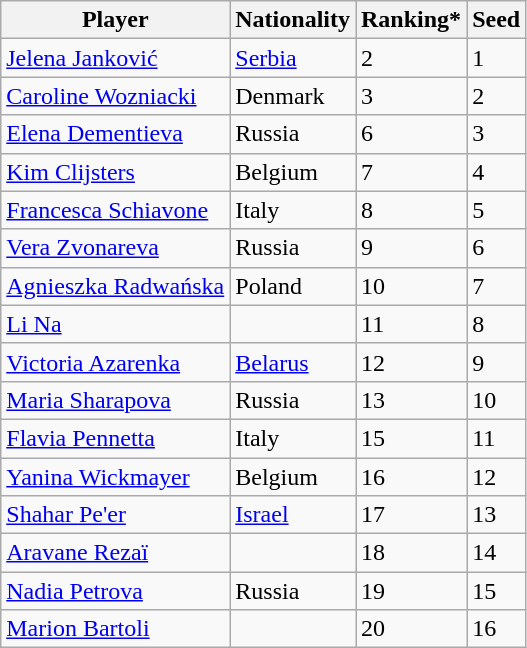<table class="wikitable" border="1">
<tr>
<th>Player</th>
<th>Nationality</th>
<th>Ranking*</th>
<th>Seed</th>
</tr>
<tr>
<td><a href='#'>Jelena Janković</a></td>
<td> <a href='#'>Serbia</a></td>
<td>2</td>
<td>1</td>
</tr>
<tr>
<td><a href='#'>Caroline Wozniacki</a></td>
<td> Denmark</td>
<td>3</td>
<td>2</td>
</tr>
<tr>
<td><a href='#'>Elena Dementieva</a></td>
<td> Russia</td>
<td>6</td>
<td>3</td>
</tr>
<tr>
<td><a href='#'>Kim Clijsters</a></td>
<td> Belgium</td>
<td>7</td>
<td>4</td>
</tr>
<tr>
<td><a href='#'>Francesca Schiavone</a></td>
<td> Italy</td>
<td>8</td>
<td>5</td>
</tr>
<tr>
<td><a href='#'>Vera Zvonareva</a></td>
<td> Russia</td>
<td>9</td>
<td>6</td>
</tr>
<tr>
<td><a href='#'>Agnieszka Radwańska</a></td>
<td> Poland</td>
<td>10</td>
<td>7</td>
</tr>
<tr>
<td><a href='#'>Li Na</a></td>
<td></td>
<td>11</td>
<td>8</td>
</tr>
<tr>
<td><a href='#'>Victoria Azarenka</a></td>
<td> <a href='#'>Belarus</a></td>
<td>12</td>
<td>9</td>
</tr>
<tr>
<td><a href='#'>Maria Sharapova</a></td>
<td> Russia</td>
<td>13</td>
<td>10</td>
</tr>
<tr>
<td><a href='#'>Flavia Pennetta</a></td>
<td> Italy</td>
<td>15</td>
<td>11</td>
</tr>
<tr>
<td><a href='#'>Yanina Wickmayer</a></td>
<td> Belgium</td>
<td>16</td>
<td>12</td>
</tr>
<tr>
<td><a href='#'>Shahar Pe'er</a></td>
<td> <a href='#'>Israel</a></td>
<td>17</td>
<td>13</td>
</tr>
<tr>
<td><a href='#'>Aravane Rezaï</a></td>
<td></td>
<td>18</td>
<td>14</td>
</tr>
<tr>
<td><a href='#'>Nadia Petrova</a></td>
<td> Russia</td>
<td>19</td>
<td>15</td>
</tr>
<tr>
<td><a href='#'>Marion Bartoli</a></td>
<td></td>
<td>20</td>
<td>16</td>
</tr>
</table>
